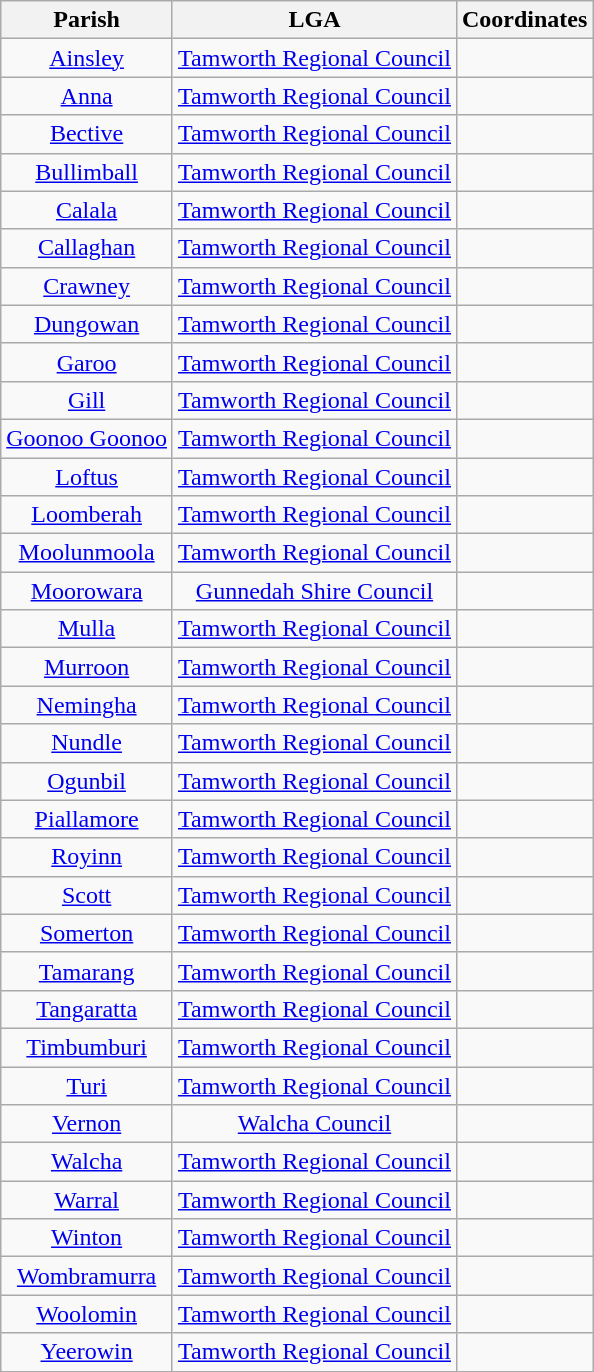<table class="wikitable" style="text-align:center">
<tr>
<th>Parish</th>
<th>LGA</th>
<th>Coordinates</th>
</tr>
<tr>
<td><a href='#'>Ainsley</a></td>
<td><a href='#'>Tamworth Regional Council</a></td>
<td></td>
</tr>
<tr>
<td><a href='#'>Anna</a></td>
<td><a href='#'>Tamworth Regional Council</a></td>
<td></td>
</tr>
<tr>
<td><a href='#'>Bective</a></td>
<td><a href='#'>Tamworth Regional Council</a></td>
<td></td>
</tr>
<tr>
<td><a href='#'>Bullimball</a></td>
<td><a href='#'>Tamworth Regional Council</a></td>
<td></td>
</tr>
<tr>
<td><a href='#'>Calala</a></td>
<td><a href='#'>Tamworth Regional Council</a></td>
<td></td>
</tr>
<tr>
<td><a href='#'>Callaghan</a></td>
<td><a href='#'>Tamworth Regional Council</a></td>
<td></td>
</tr>
<tr>
<td><a href='#'>Crawney</a></td>
<td><a href='#'>Tamworth Regional Council</a></td>
<td></td>
</tr>
<tr>
<td><a href='#'>Dungowan</a></td>
<td><a href='#'>Tamworth Regional Council</a></td>
<td></td>
</tr>
<tr>
<td><a href='#'>Garoo</a></td>
<td><a href='#'>Tamworth Regional Council</a></td>
<td></td>
</tr>
<tr>
<td><a href='#'>Gill</a></td>
<td><a href='#'>Tamworth Regional Council</a></td>
<td></td>
</tr>
<tr>
<td><a href='#'>Goonoo Goonoo</a></td>
<td><a href='#'>Tamworth Regional Council</a></td>
<td></td>
</tr>
<tr>
<td><a href='#'>Loftus</a></td>
<td><a href='#'>Tamworth Regional Council</a></td>
<td></td>
</tr>
<tr>
<td><a href='#'>Loomberah</a></td>
<td><a href='#'>Tamworth Regional Council</a></td>
<td></td>
</tr>
<tr>
<td><a href='#'>Moolunmoola</a></td>
<td><a href='#'>Tamworth Regional Council</a></td>
<td></td>
</tr>
<tr>
<td><a href='#'>Moorowara</a></td>
<td><a href='#'>Gunnedah Shire Council</a></td>
<td></td>
</tr>
<tr>
<td><a href='#'>Mulla</a></td>
<td><a href='#'>Tamworth Regional Council</a></td>
<td></td>
</tr>
<tr>
<td><a href='#'>Murroon</a></td>
<td><a href='#'>Tamworth Regional Council</a></td>
<td></td>
</tr>
<tr>
<td><a href='#'>Nemingha</a></td>
<td><a href='#'>Tamworth Regional Council</a></td>
<td></td>
</tr>
<tr>
<td><a href='#'>Nundle</a></td>
<td><a href='#'>Tamworth Regional Council</a></td>
<td></td>
</tr>
<tr>
<td><a href='#'>Ogunbil</a></td>
<td><a href='#'>Tamworth Regional Council</a></td>
<td></td>
</tr>
<tr>
<td><a href='#'>Piallamore</a></td>
<td><a href='#'>Tamworth Regional Council</a></td>
<td></td>
</tr>
<tr>
<td><a href='#'>Royinn</a></td>
<td><a href='#'>Tamworth Regional Council</a></td>
<td></td>
</tr>
<tr>
<td><a href='#'>Scott</a></td>
<td><a href='#'>Tamworth Regional Council</a></td>
<td></td>
</tr>
<tr>
<td><a href='#'>Somerton</a></td>
<td><a href='#'>Tamworth Regional Council</a></td>
<td></td>
</tr>
<tr>
<td><a href='#'>Tamarang</a></td>
<td><a href='#'>Tamworth Regional Council</a></td>
<td></td>
</tr>
<tr>
<td><a href='#'>Tangaratta</a></td>
<td><a href='#'>Tamworth Regional Council</a></td>
<td></td>
</tr>
<tr>
<td><a href='#'>Timbumburi</a></td>
<td><a href='#'>Tamworth Regional Council</a></td>
<td></td>
</tr>
<tr>
<td><a href='#'>Turi</a></td>
<td><a href='#'>Tamworth Regional Council</a></td>
<td></td>
</tr>
<tr>
<td><a href='#'>Vernon</a></td>
<td><a href='#'>Walcha Council</a></td>
<td></td>
</tr>
<tr>
<td><a href='#'>Walcha</a></td>
<td><a href='#'>Tamworth Regional Council</a></td>
<td></td>
</tr>
<tr>
<td><a href='#'>Warral</a></td>
<td><a href='#'>Tamworth Regional Council</a></td>
<td></td>
</tr>
<tr>
<td><a href='#'>Winton</a></td>
<td><a href='#'>Tamworth Regional Council</a></td>
<td></td>
</tr>
<tr>
<td><a href='#'>Wombramurra</a></td>
<td><a href='#'>Tamworth Regional Council</a></td>
<td></td>
</tr>
<tr>
<td><a href='#'>Woolomin</a></td>
<td><a href='#'>Tamworth Regional Council</a></td>
<td></td>
</tr>
<tr>
<td><a href='#'>Yeerowin</a></td>
<td><a href='#'>Tamworth Regional Council</a></td>
<td></td>
</tr>
</table>
